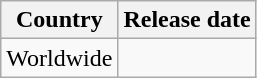<table class="wikitable">
<tr>
<th>Country</th>
<th>Release date</th>
</tr>
<tr>
<td>Worldwide</td>
<td></td>
</tr>
</table>
